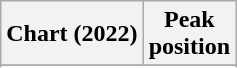<table class="wikitable sortable plainrowheaders" style="text-align:center">
<tr>
<th scope="col">Chart (2022)</th>
<th scope="col">Peak<br>position</th>
</tr>
<tr>
</tr>
<tr>
</tr>
<tr>
</tr>
<tr>
</tr>
<tr>
</tr>
<tr>
</tr>
<tr>
</tr>
<tr>
</tr>
</table>
